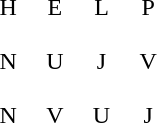<table style="width:10%; float:right; text-align:center; line-height:100%; margin-left:10px; ">
<tr>
<td style="width:8%;"><br>H</td>
<td style="width:8%;"><br>E</td>
<td style="width:8%;"><br>L</td>
<td style="width:8%;"><br>P</td>
</tr>
<tr>
<td style="width:8%;"><br>N</td>
<td style="width:8%;"><br>U</td>
<td style="width:8%;"><br>J</td>
<td style="width:8%;"><br>V</td>
</tr>
<tr>
<td style="width:8%;"><br>N</td>
<td style="width:8%;"><br>V</td>
<td style="width:8%;"><br>U</td>
<td style="width:8%;"><br>J</td>
</tr>
</table>
